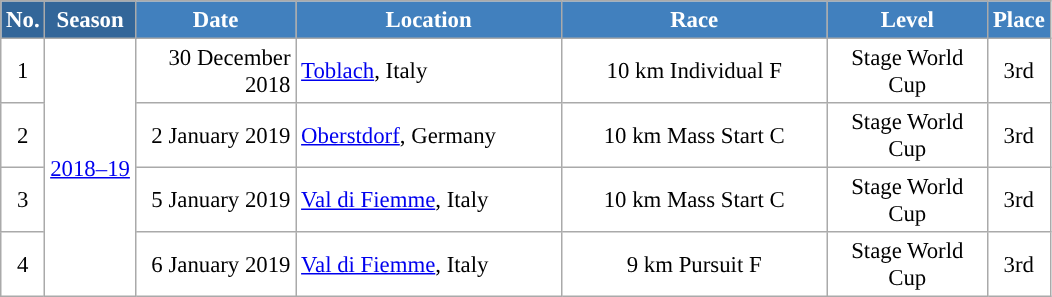<table class="wikitable sortable" style="font-size:95%; text-align:center; border:grey solid 1px; border-collapse:collapse; background:#ffffff;">
<tr style="background:#efefef;">
<th style="background-color:#369; color:white;">No.</th>
<th style="background-color:#369; color:white;">Season</th>
<th style="background-color:#4180be; color:white; width:100px;">Date</th>
<th style="background-color:#4180be; color:white; width:170px;">Location</th>
<th style="background-color:#4180be; color:white; width:170px;">Race</th>
<th style="background-color:#4180be; color:white; width:100px;">Level</th>
<th style="background-color:#4180be; color:white;">Place</th>
</tr>
<tr>
<td align=center>1</td>
<td rowspan=4 align=center><a href='#'>2018–19</a></td>
<td align=right>30 December 2018</td>
<td align=left> <a href='#'>Toblach</a>, Italy</td>
<td>10 km Individual F</td>
<td>Stage World Cup</td>
<td>3rd</td>
</tr>
<tr>
<td align=center>2</td>
<td align=right>2 January 2019</td>
<td align=left> <a href='#'>Oberstdorf</a>, Germany</td>
<td>10 km Mass Start C</td>
<td>Stage World Cup</td>
<td>3rd</td>
</tr>
<tr>
<td align=center>3</td>
<td align=right>5 January 2019</td>
<td align=left> <a href='#'>Val di Fiemme</a>, Italy</td>
<td>10 km Mass Start C</td>
<td>Stage World Cup</td>
<td>3rd</td>
</tr>
<tr>
<td align=center>4</td>
<td align=right>6 January 2019</td>
<td align=left> <a href='#'>Val di Fiemme</a>, Italy</td>
<td>9 km Pursuit F</td>
<td>Stage World Cup</td>
<td>3rd</td>
</tr>
</table>
